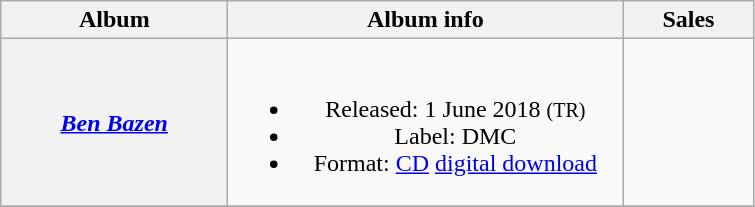<table class="wikitable plainrowheaders" style="text-align:center;" border="1">
<tr>
<th scope="col" style="width:9em;">Album</th>
<th scope="col" style="width:16em;">Album info</th>
<th scope="col" style="width:5em;">Sales</th>
</tr>
<tr>
<th scope="row"><em><a href='#'>Ben Bazen</a></em></th>
<td><br><ul><li>Released: 1 June 2018 <small>(TR)</small></li><li>Label: DMC</li><li>Format: <a href='#'>CD</a> <a href='#'>digital download</a></li></ul></td>
<td></td>
</tr>
<tr>
</tr>
</table>
